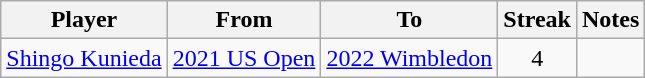<table class="wikitable sortable">
<tr>
<th>Player</th>
<th>From</th>
<th>To</th>
<th>Streak</th>
<th class="unsortable">Notes</th>
</tr>
<tr>
<td> <a href='#'>Shingo Kunieda</a></td>
<td><a href='#'>2021 US Open</a></td>
<td><a href='#'>2022 Wimbledon</a></td>
<td align="center">4</td>
<td></td>
</tr>
</table>
